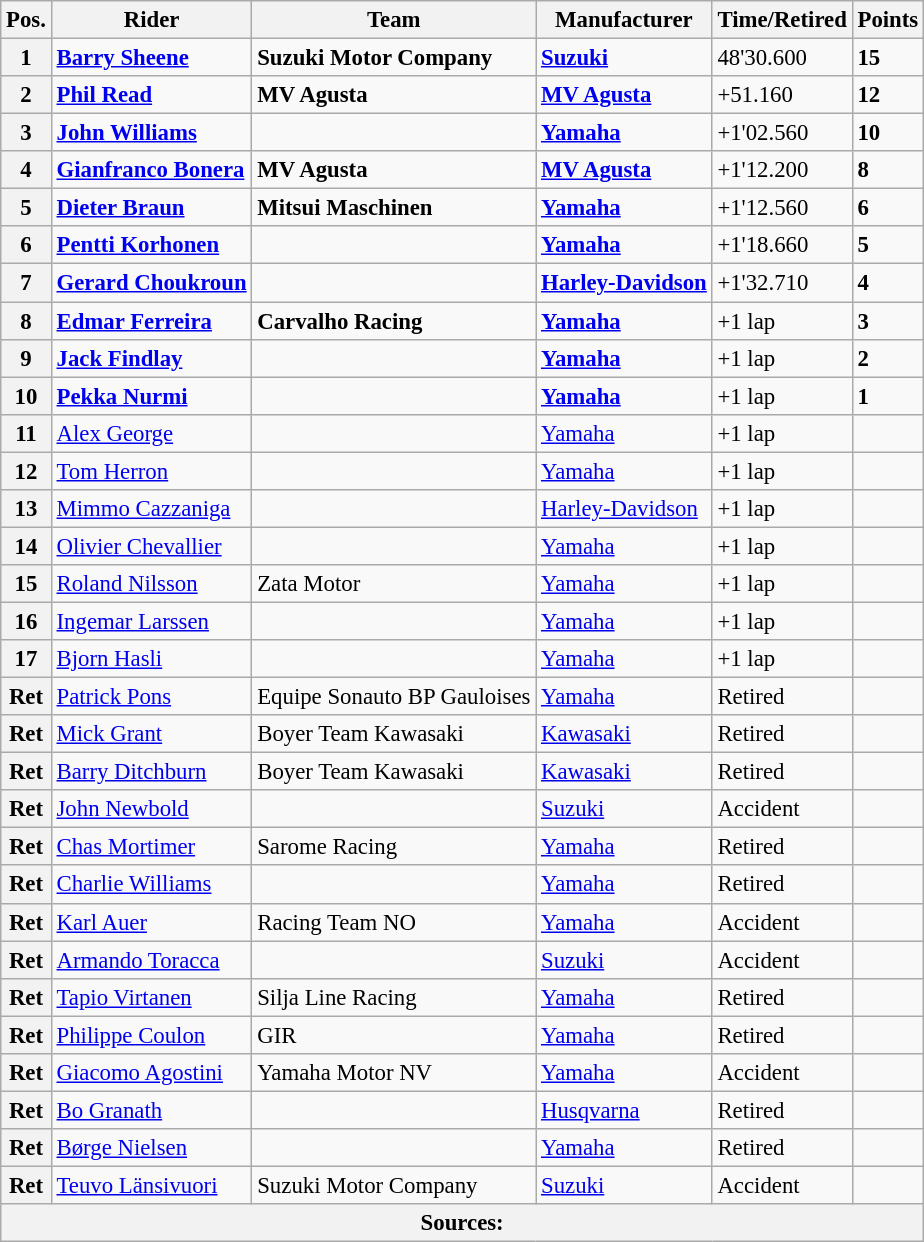<table class="wikitable" style="font-size: 95%;">
<tr>
<th>Pos.</th>
<th>Rider</th>
<th>Team</th>
<th>Manufacturer</th>
<th>Time/Retired</th>
<th>Points</th>
</tr>
<tr>
<th>1</th>
<td> <strong><a href='#'>Barry Sheene</a></strong></td>
<td><strong>Suzuki Motor Company</strong></td>
<td><strong><a href='#'>Suzuki</a></strong></td>
<td>48'30.600</td>
<td><strong>15</strong></td>
</tr>
<tr>
<th>2</th>
<td> <strong><a href='#'>Phil Read</a></strong></td>
<td><strong>MV Agusta</strong></td>
<td><strong><a href='#'>MV Agusta</a></strong></td>
<td>+51.160</td>
<td><strong>12</strong></td>
</tr>
<tr>
<th>3</th>
<td> <strong><a href='#'>John Williams</a></strong></td>
<td></td>
<td><strong><a href='#'>Yamaha</a></strong></td>
<td>+1'02.560</td>
<td><strong>10</strong></td>
</tr>
<tr>
<th>4</th>
<td> <strong><a href='#'>Gianfranco Bonera</a></strong></td>
<td><strong>MV Agusta</strong></td>
<td><strong><a href='#'>MV Agusta</a></strong></td>
<td>+1'12.200</td>
<td><strong>8</strong></td>
</tr>
<tr>
<th>5</th>
<td> <strong><a href='#'>Dieter Braun</a></strong></td>
<td><strong>Mitsui Maschinen</strong></td>
<td><strong><a href='#'>Yamaha</a></strong></td>
<td>+1'12.560</td>
<td><strong>6</strong></td>
</tr>
<tr>
<th>6</th>
<td> <strong><a href='#'>Pentti Korhonen</a></strong></td>
<td></td>
<td><strong><a href='#'>Yamaha</a></strong></td>
<td>+1'18.660</td>
<td><strong>5</strong></td>
</tr>
<tr>
<th>7</th>
<td> <strong><a href='#'>Gerard Choukroun</a></strong></td>
<td></td>
<td><strong><a href='#'>Harley-Davidson</a></strong></td>
<td>+1'32.710</td>
<td><strong>4</strong></td>
</tr>
<tr>
<th>8</th>
<td> <strong><a href='#'>Edmar Ferreira</a></strong></td>
<td><strong>Carvalho Racing</strong></td>
<td><strong><a href='#'>Yamaha</a></strong></td>
<td>+1 lap</td>
<td><strong>3</strong></td>
</tr>
<tr>
<th>9</th>
<td> <strong><a href='#'>Jack Findlay</a></strong></td>
<td></td>
<td><strong><a href='#'>Yamaha</a></strong></td>
<td>+1 lap</td>
<td><strong>2</strong></td>
</tr>
<tr>
<th>10</th>
<td> <strong><a href='#'>Pekka Nurmi</a></strong></td>
<td></td>
<td><strong><a href='#'>Yamaha</a></strong></td>
<td>+1 lap</td>
<td><strong>1</strong></td>
</tr>
<tr>
<th>11</th>
<td> <a href='#'>Alex George</a></td>
<td></td>
<td><a href='#'>Yamaha</a></td>
<td>+1 lap</td>
<td></td>
</tr>
<tr>
<th>12</th>
<td> <a href='#'>Tom Herron</a></td>
<td></td>
<td><a href='#'>Yamaha</a></td>
<td>+1 lap</td>
<td></td>
</tr>
<tr>
<th>13</th>
<td> <a href='#'>Mimmo Cazzaniga</a></td>
<td></td>
<td><a href='#'>Harley-Davidson</a></td>
<td>+1 lap</td>
<td></td>
</tr>
<tr>
<th>14</th>
<td> <a href='#'>Olivier Chevallier</a></td>
<td></td>
<td><a href='#'>Yamaha</a></td>
<td>+1 lap</td>
<td></td>
</tr>
<tr>
<th>15</th>
<td> <a href='#'>Roland Nilsson</a></td>
<td>Zata Motor</td>
<td><a href='#'>Yamaha</a></td>
<td>+1 lap</td>
<td></td>
</tr>
<tr>
<th>16</th>
<td> <a href='#'>Ingemar Larssen</a></td>
<td></td>
<td><a href='#'>Yamaha</a></td>
<td>+1 lap</td>
<td></td>
</tr>
<tr>
<th>17</th>
<td> <a href='#'>Bjorn Hasli</a></td>
<td></td>
<td><a href='#'>Yamaha</a></td>
<td>+1 lap</td>
<td></td>
</tr>
<tr>
<th>Ret</th>
<td> <a href='#'>Patrick Pons</a></td>
<td>Equipe Sonauto BP Gauloises</td>
<td><a href='#'>Yamaha</a></td>
<td>Retired</td>
<td></td>
</tr>
<tr>
<th>Ret</th>
<td> <a href='#'>Mick Grant</a></td>
<td>Boyer Team Kawasaki</td>
<td><a href='#'>Kawasaki</a></td>
<td>Retired</td>
<td></td>
</tr>
<tr>
<th>Ret</th>
<td> <a href='#'>Barry Ditchburn</a></td>
<td>Boyer Team Kawasaki</td>
<td><a href='#'>Kawasaki</a></td>
<td>Retired</td>
<td></td>
</tr>
<tr>
<th>Ret</th>
<td> <a href='#'>John Newbold</a></td>
<td></td>
<td><a href='#'>Suzuki</a></td>
<td>Accident</td>
<td></td>
</tr>
<tr>
<th>Ret</th>
<td> <a href='#'>Chas Mortimer</a></td>
<td>Sarome Racing</td>
<td><a href='#'>Yamaha</a></td>
<td>Retired</td>
<td></td>
</tr>
<tr>
<th>Ret</th>
<td> <a href='#'>Charlie Williams</a></td>
<td></td>
<td><a href='#'>Yamaha</a></td>
<td>Retired</td>
<td></td>
</tr>
<tr>
<th>Ret</th>
<td> <a href='#'>Karl Auer</a></td>
<td>Racing Team NO</td>
<td><a href='#'>Yamaha</a></td>
<td>Accident</td>
<td></td>
</tr>
<tr>
<th>Ret</th>
<td> <a href='#'>Armando Toracca</a></td>
<td></td>
<td><a href='#'>Suzuki</a></td>
<td>Accident</td>
<td></td>
</tr>
<tr>
<th>Ret</th>
<td> <a href='#'>Tapio Virtanen</a></td>
<td>Silja Line Racing</td>
<td><a href='#'>Yamaha</a></td>
<td>Retired</td>
<td></td>
</tr>
<tr>
<th>Ret</th>
<td> <a href='#'>Philippe Coulon</a></td>
<td>GIR</td>
<td><a href='#'>Yamaha</a></td>
<td>Retired</td>
<td></td>
</tr>
<tr>
<th>Ret</th>
<td> <a href='#'>Giacomo Agostini</a></td>
<td>Yamaha Motor NV</td>
<td><a href='#'>Yamaha</a></td>
<td>Accident</td>
<td></td>
</tr>
<tr>
<th>Ret</th>
<td> <a href='#'>Bo Granath</a></td>
<td></td>
<td><a href='#'>Husqvarna</a></td>
<td>Retired</td>
<td></td>
</tr>
<tr>
<th>Ret</th>
<td> <a href='#'>Børge Nielsen</a></td>
<td></td>
<td><a href='#'>Yamaha</a></td>
<td>Retired</td>
<td></td>
</tr>
<tr>
<th>Ret</th>
<td> <a href='#'>Teuvo Länsivuori</a></td>
<td>Suzuki Motor Company</td>
<td><a href='#'>Suzuki</a></td>
<td>Accident</td>
<td></td>
</tr>
<tr>
<th colspan=9>Sources: </th>
</tr>
</table>
